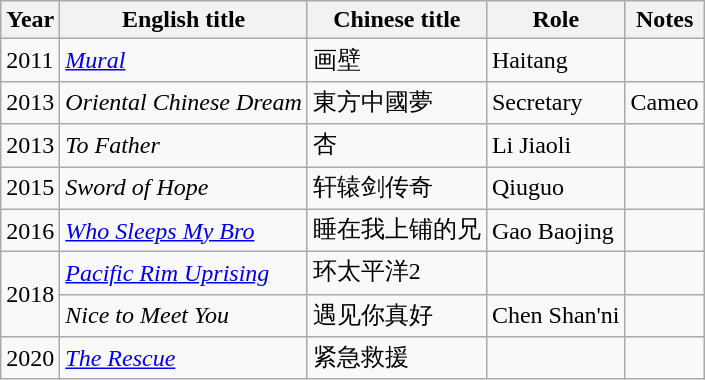<table class="wikitable">
<tr>
<th>Year</th>
<th>English title</th>
<th>Chinese title</th>
<th>Role</th>
<th>Notes</th>
</tr>
<tr>
<td>2011</td>
<td><em><a href='#'>Mural</a></em></td>
<td>画壁</td>
<td>Haitang</td>
<td></td>
</tr>
<tr>
<td>2013</td>
<td><em>Oriental Chinese Dream</em></td>
<td>東方中國夢</td>
<td>Secretary</td>
<td>Cameo</td>
</tr>
<tr>
<td>2013</td>
<td><em>To Father</em></td>
<td>杏</td>
<td>Li Jiaoli</td>
<td></td>
</tr>
<tr>
<td>2015</td>
<td><em>Sword of Hope</em></td>
<td>轩辕剑传奇</td>
<td>Qiuguo</td>
<td></td>
</tr>
<tr>
<td>2016</td>
<td><em><a href='#'>Who Sleeps My Bro</a></em></td>
<td>睡在我上铺的兄</td>
<td>Gao Baojing</td>
<td></td>
</tr>
<tr>
<td rowspan=2>2018</td>
<td><em><a href='#'>Pacific Rim Uprising</a></em></td>
<td>环太平洋2</td>
<td></td>
<td></td>
</tr>
<tr>
<td><em>Nice to Meet You</em></td>
<td>遇见你真好</td>
<td>Chen Shan'ni</td>
<td></td>
</tr>
<tr>
<td>2020</td>
<td><em><a href='#'>The Rescue</a></em></td>
<td>紧急救援</td>
<td></td>
<td></td>
</tr>
</table>
